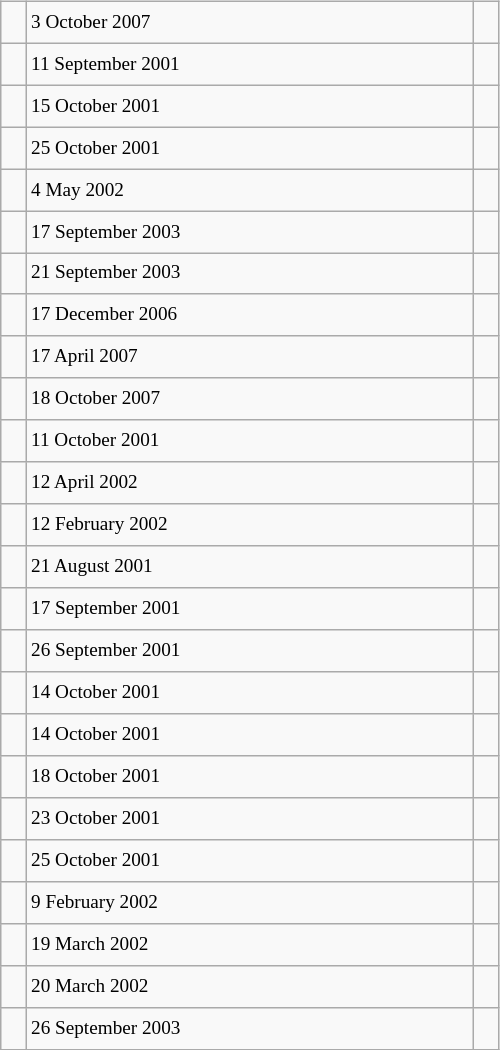<table class="wikitable" style="font-size: 80%; float: left; width: 26em; margin-right: 1em; height: 700px">
<tr>
<td></td>
<td>3 October 2007</td>
<td></td>
</tr>
<tr>
<td></td>
<td>11 September 2001</td>
<td></td>
</tr>
<tr>
<td></td>
<td>15 October 2001</td>
<td></td>
</tr>
<tr>
<td></td>
<td>25 October 2001</td>
<td></td>
</tr>
<tr>
<td></td>
<td>4 May 2002</td>
<td></td>
</tr>
<tr>
<td></td>
<td>17 September 2003</td>
<td></td>
</tr>
<tr>
<td></td>
<td>21 September 2003</td>
<td></td>
</tr>
<tr>
<td></td>
<td>17 December 2006</td>
<td></td>
</tr>
<tr>
<td></td>
<td>17 April 2007</td>
<td></td>
</tr>
<tr>
<td></td>
<td>18 October 2007</td>
<td></td>
</tr>
<tr>
<td></td>
<td>11 October 2001</td>
<td></td>
</tr>
<tr>
<td></td>
<td>12 April 2002</td>
<td></td>
</tr>
<tr>
<td></td>
<td>12 February 2002</td>
<td></td>
</tr>
<tr>
<td></td>
<td>21 August 2001</td>
<td></td>
</tr>
<tr>
<td></td>
<td>17 September 2001</td>
<td></td>
</tr>
<tr>
<td></td>
<td>26 September 2001</td>
<td></td>
</tr>
<tr>
<td></td>
<td>14 October 2001</td>
<td></td>
</tr>
<tr>
<td></td>
<td>14 October 2001</td>
<td></td>
</tr>
<tr>
<td></td>
<td>18 October 2001</td>
<td></td>
</tr>
<tr>
<td></td>
<td>23 October 2001</td>
<td></td>
</tr>
<tr>
<td></td>
<td>25 October 2001</td>
<td></td>
</tr>
<tr>
<td></td>
<td>9 February 2002</td>
<td></td>
</tr>
<tr>
<td></td>
<td>19 March 2002</td>
<td></td>
</tr>
<tr>
<td></td>
<td>20 March 2002</td>
<td></td>
</tr>
<tr>
<td></td>
<td>26 September 2003</td>
<td></td>
</tr>
</table>
